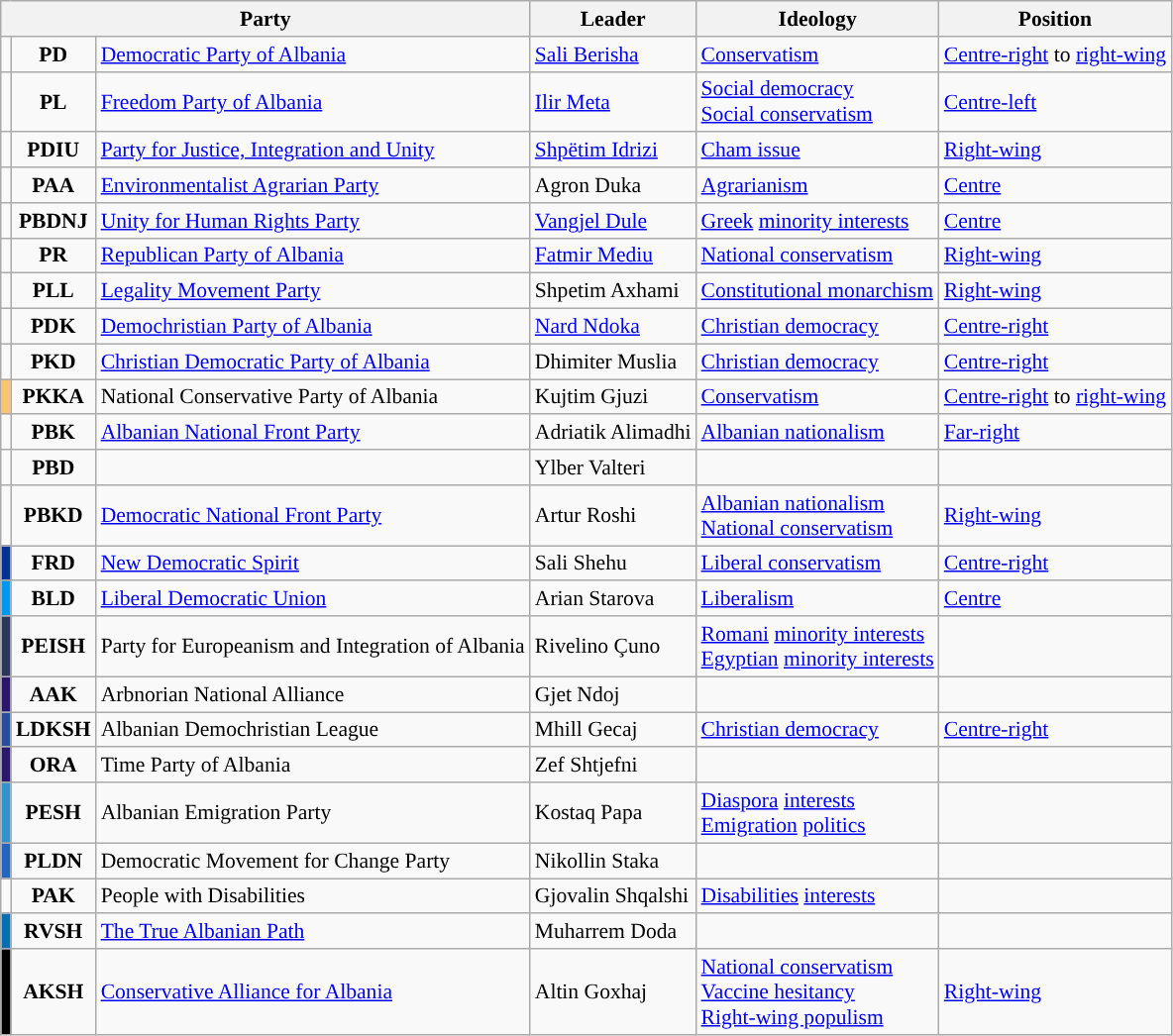<table class="wikitable" style="font-size:90%">
<tr>
<th colspan="3">Party</th>
<th>Leader</th>
<th>Ideology</th>
<th>Position</th>
</tr>
<tr>
<td style="background:"></td>
<td style="text-align:center;"><strong>PD</strong></td>
<td><a href='#'>Democratic Party of Albania</a><br></td>
<td><a href='#'>Sali Berisha</a></td>
<td><a href='#'>Conservatism</a></td>
<td><a href='#'>Centre-right</a> to <a href='#'>right-wing</a></td>
</tr>
<tr>
<td style="background:"></td>
<td style="text-align:center;"><strong>PL</strong></td>
<td><a href='#'>Freedom Party of Albania</a><br></td>
<td><a href='#'>Ilir Meta</a></td>
<td><a href='#'>Social democracy</a><br><a href='#'>Social conservatism</a></td>
<td><a href='#'>Centre-left</a></td>
</tr>
<tr>
<td style="background:"></td>
<td style="text-align:center;"><strong>PDIU</strong></td>
<td><a href='#'>Party for Justice, Integration and Unity</a><br></td>
<td><a href='#'>Shpëtim Idrizi</a></td>
<td><a href='#'>Cham issue</a></td>
<td><a href='#'>Right-wing</a></td>
</tr>
<tr>
<td style="background:"></td>
<td style="text-align:center;"><strong>PAA</strong></td>
<td><a href='#'>Environmentalist Agrarian Party</a><br></td>
<td>Agron Duka</td>
<td><a href='#'>Agrarianism</a></td>
<td><a href='#'>Centre</a></td>
</tr>
<tr>
<td style="background:"></td>
<td style="text-align:center;"><strong>PBDNJ</strong></td>
<td><a href='#'>Unity for Human Rights Party</a><br></td>
<td><a href='#'>Vangjel Dule</a></td>
<td><a href='#'>Greek</a> <a href='#'>minority interests</a></td>
<td><a href='#'>Centre</a></td>
</tr>
<tr>
<td style="background:"></td>
<td style="text-align:center;"><strong>PR</strong></td>
<td><a href='#'>Republican Party of Albania</a><br></td>
<td><a href='#'>Fatmir Mediu</a></td>
<td><a href='#'>National conservatism</a></td>
<td><a href='#'>Right-wing</a></td>
</tr>
<tr>
<td style="background:"></td>
<td style="text-align:center;"><strong>PLL</strong></td>
<td><a href='#'>Legality Movement Party</a><br></td>
<td>Shpetim Axhami</td>
<td><a href='#'>Constitutional monarchism</a></td>
<td><a href='#'>Right-wing</a></td>
</tr>
<tr>
<td style="background:"></td>
<td style="text-align:center;"><strong>PDK</strong></td>
<td><a href='#'>Demochristian Party of Albania</a><br></td>
<td><a href='#'>Nard Ndoka</a></td>
<td><a href='#'>Christian democracy</a></td>
<td><a href='#'>Centre-right</a></td>
</tr>
<tr>
<td style="background:"></td>
<td style="text-align:center;"><strong>PKD</strong></td>
<td><a href='#'>Christian Democratic Party of Albania</a><br></td>
<td>Dhimiter Muslia</td>
<td><a href='#'>Christian democracy</a></td>
<td><a href='#'>Centre-right</a></td>
</tr>
<tr>
<td style="background:#FEC472;"></td>
<td style="text-align:center;"><strong>PKKA</strong></td>
<td>National Conservative Party of Albania<br></td>
<td>Kujtim Gjuzi</td>
<td><a href='#'>Conservatism</a></td>
<td><a href='#'>Centre-right</a> to <a href='#'>right-wing</a></td>
</tr>
<tr>
<td style="background:"></td>
<td style="text-align:center;"><strong>PBK</strong></td>
<td><a href='#'>Albanian National Front Party</a><br></td>
<td>Adriatik Alimadhi</td>
<td><a href='#'>Albanian nationalism</a></td>
<td><a href='#'>Far-right</a></td>
</tr>
<tr>
<td style="background:"></td>
<td style="text-align:center;"><strong>PBD</strong></td>
<td><br></td>
<td>Ylber Valteri</td>
<td></td>
<td></td>
</tr>
<tr>
<td style="background:"></td>
<td style="text-align:center;"><strong>PBKD</strong></td>
<td><a href='#'>Democratic National Front Party</a><br></td>
<td>Artur Roshi</td>
<td><a href='#'>Albanian nationalism</a><br><a href='#'>National conservatism</a></td>
<td><a href='#'>Right-wing</a></td>
</tr>
<tr>
<td style="background:#003296;"></td>
<td style="text-align:center;"><strong>FRD</strong></td>
<td><a href='#'>New Democratic Spirit</a><br></td>
<td>Sali Shehu</td>
<td><a href='#'>Liberal conservatism</a></td>
<td><a href='#'>Centre-right</a></td>
</tr>
<tr>
<td style="background:#0097F0;"></td>
<td style="text-align:center;"><strong>BLD</strong></td>
<td><a href='#'>Liberal Democratic Union</a><br></td>
<td>Arian Starova</td>
<td><a href='#'>Liberalism</a></td>
<td><a href='#'>Centre</a></td>
</tr>
<tr>
<td style="background:#2C365A;"></td>
<td style="text-align:center;"><strong>PEISH</strong></td>
<td>Party for Europeanism and Integration of Albania<br></td>
<td>Rivelino Çuno</td>
<td><a href='#'>Romani</a> <a href='#'>minority interests</a><br><a href='#'>Egyptian</a> <a href='#'>minority interests</a></td>
<td></td>
</tr>
<tr>
<td style="background:#2A166F;"></td>
<td style="text-align:center;"><strong>AAK</strong></td>
<td>Arbnorian National Alliance<br></td>
<td>Gjet Ndoj</td>
<td></td>
<td></td>
</tr>
<tr>
<td style="background:#274b9f;"></td>
<td style="text-align:center;"><strong>LDKSH</strong></td>
<td>Albanian Demochristian League <br></td>
<td>Mhill Gecaj</td>
<td><a href='#'>Christian democracy</a></td>
<td><a href='#'>Centre-right</a></td>
</tr>
<tr>
<td style="background:#2A1770;"></td>
<td style="text-align:center;"><strong>ORA</strong></td>
<td>Time Party of Albania<br></td>
<td>Zef Shtjefni</td>
<td></td>
<td></td>
</tr>
<tr>
<td style="background:#3192CF;"></td>
<td style="text-align:center;"><strong>PESH</strong></td>
<td>Albanian Emigration Party<br></td>
<td>Kostaq Papa</td>
<td><a href='#'>Diaspora</a> <a href='#'>interests</a><br><a href='#'>Emigration</a> <a href='#'>politics</a></td>
<td></td>
</tr>
<tr>
<td style="background:#2167BF;"></td>
<td style="text-align:center;"><strong>PLDN</strong></td>
<td>Democratic Movement for Change Party<br></td>
<td>Nikollin Staka</td>
<td></td>
<td></td>
</tr>
<tr>
<td style="background:;"></td>
<td style="text-align:center;"><strong>PAK</strong></td>
<td>People with Disabilities<br></td>
<td>Gjovalin Shqalshi</td>
<td><a href='#'>Disabilities</a> <a href='#'>interests</a></td>
<td></td>
</tr>
<tr>
<td style="background:#046fb1;"></td>
<td style="text-align:center;"><strong>RVSH</strong></td>
<td><a href='#'>The True Albanian Path</a><br></td>
<td>Muharrem Doda</td>
<td></td>
<td></td>
</tr>
<tr>
<td style="background:black;"></td>
<td style="text-align:center;"><strong>AKSH</strong></td>
<td><a href='#'>Conservative Alliance for Albania</a> <br></td>
<td>Altin Goxhaj</td>
<td><a href='#'>National conservatism</a><br><a href='#'>Vaccine hesitancy</a><br><a href='#'>Right-wing populism</a></td>
<td><a href='#'>Right-wing</a></td>
</tr>
</table>
